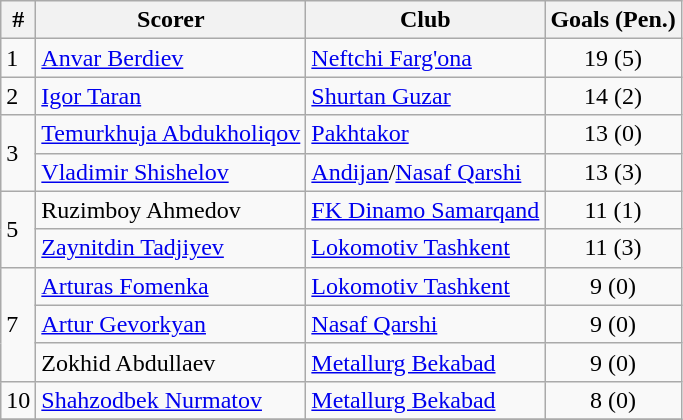<table class="wikitable">
<tr>
<th>#</th>
<th>Scorer</th>
<th>Club</th>
<th>Goals (Pen.)</th>
</tr>
<tr>
<td>1</td>
<td> <a href='#'>Anvar Berdiev</a></td>
<td><a href='#'>Neftchi Farg'ona</a></td>
<td align=center>19 (5)</td>
</tr>
<tr>
<td>2</td>
<td> <a href='#'>Igor Taran</a></td>
<td><a href='#'>Shurtan Guzar</a></td>
<td align=center>14 (2)</td>
</tr>
<tr>
<td rowspan="2">3</td>
<td> <a href='#'>Temurkhuja Abdukholiqov</a></td>
<td><a href='#'>Pakhtakor</a></td>
<td align=center>13 (0)</td>
</tr>
<tr>
<td> <a href='#'>Vladimir Shishelov</a></td>
<td><a href='#'>Andijan</a>/<a href='#'>Nasaf Qarshi</a></td>
<td align=center>13 (3)</td>
</tr>
<tr>
<td rowspan="2">5</td>
<td> Ruzimboy Ahmedov</td>
<td><a href='#'>FK Dinamo Samarqand</a></td>
<td align=center>11 (1)</td>
</tr>
<tr>
<td> <a href='#'>Zaynitdin Tadjiyev</a></td>
<td><a href='#'>Lokomotiv Tashkent</a></td>
<td align=center>11 (3)</td>
</tr>
<tr>
<td rowspan="3">7</td>
<td> <a href='#'>Arturas Fomenka</a></td>
<td><a href='#'>Lokomotiv Tashkent</a></td>
<td align=center>9 (0)</td>
</tr>
<tr>
<td> <a href='#'>Artur Gevorkyan</a></td>
<td><a href='#'>Nasaf Qarshi</a></td>
<td align=center>9 (0)</td>
</tr>
<tr>
<td> Zokhid Abdullaev</td>
<td><a href='#'>Metallurg Bekabad</a></td>
<td align=center>9 (0)</td>
</tr>
<tr>
<td>10</td>
<td> <a href='#'>Shahzodbek Nurmatov</a></td>
<td><a href='#'>Metallurg Bekabad</a></td>
<td align=center>8 (0)</td>
</tr>
<tr>
</tr>
</table>
